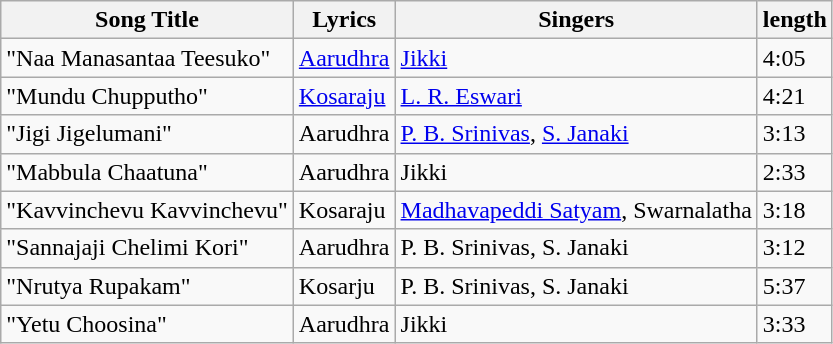<table class="wikitable">
<tr>
<th>Song Title</th>
<th>Lyrics</th>
<th>Singers</th>
<th>length</th>
</tr>
<tr>
<td>"Naa Manasantaa Teesuko"</td>
<td><a href='#'>Aarudhra</a></td>
<td><a href='#'>Jikki</a></td>
<td>4:05</td>
</tr>
<tr>
<td>"Mundu Chupputho"</td>
<td><a href='#'>Kosaraju</a></td>
<td><a href='#'>L. R. Eswari</a></td>
<td>4:21</td>
</tr>
<tr>
<td>"Jigi Jigelumani"</td>
<td>Aarudhra</td>
<td><a href='#'>P. B. Srinivas</a>, <a href='#'>S. Janaki</a></td>
<td>3:13</td>
</tr>
<tr>
<td>"Mabbula Chaatuna"</td>
<td>Aarudhra</td>
<td>Jikki</td>
<td>2:33</td>
</tr>
<tr>
<td>"Kavvinchevu Kavvinchevu"</td>
<td>Kosaraju</td>
<td><a href='#'>Madhavapeddi Satyam</a>, Swarnalatha</td>
<td>3:18</td>
</tr>
<tr>
<td>"Sannajaji Chelimi Kori"</td>
<td>Aarudhra</td>
<td>P. B. Srinivas, S. Janaki</td>
<td>3:12</td>
</tr>
<tr>
<td>"Nrutya Rupakam"</td>
<td>Kosarju</td>
<td>P. B. Srinivas, S. Janaki</td>
<td>5:37</td>
</tr>
<tr>
<td>"Yetu Choosina"</td>
<td>Aarudhra</td>
<td>Jikki</td>
<td>3:33</td>
</tr>
</table>
